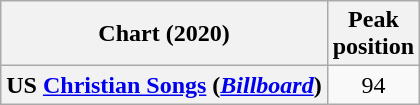<table class="wikitable plainrowheaders" style="text-align:center">
<tr>
<th scope="col">Chart (2020)</th>
<th scope="col">Peak<br>position</th>
</tr>
<tr>
<th scope="row">US <a href='#'>Christian Songs</a> (<em><a href='#'>Billboard</a></em>)</th>
<td>94</td>
</tr>
</table>
